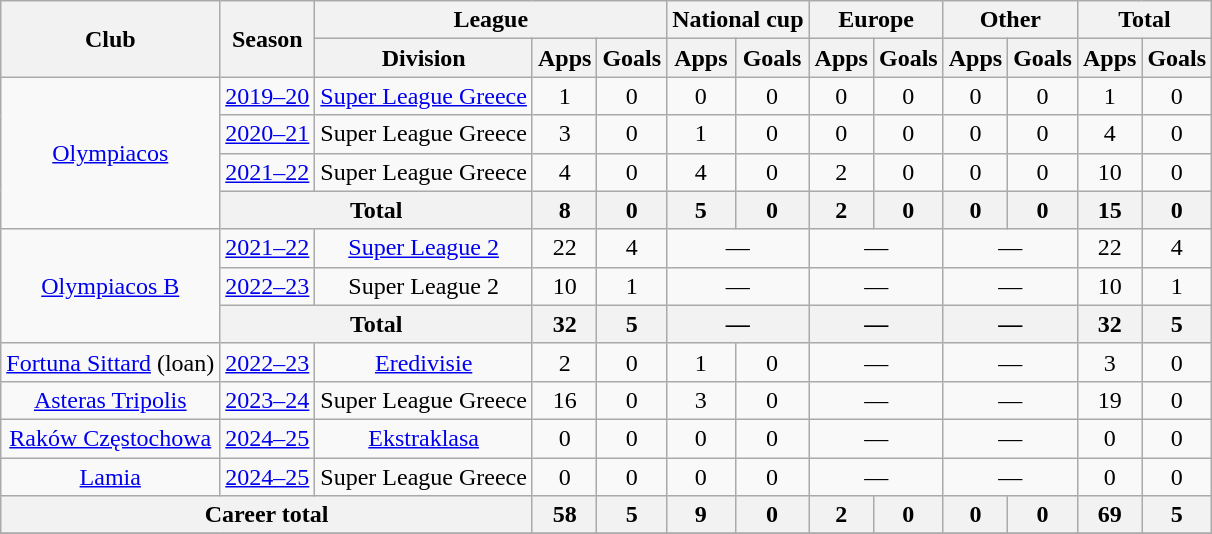<table class="wikitable" style="text-align: center;">
<tr>
<th rowspan=2>Club</th>
<th rowspan=2>Season</th>
<th colspan=3>League</th>
<th colspan=2>National cup</th>
<th colspan=2>Europe</th>
<th colspan=2>Other</th>
<th colspan=2>Total</th>
</tr>
<tr>
<th>Division</th>
<th>Apps</th>
<th>Goals</th>
<th>Apps</th>
<th>Goals</th>
<th>Apps</th>
<th>Goals</th>
<th>Apps</th>
<th>Goals</th>
<th>Apps</th>
<th>Goals</th>
</tr>
<tr>
<td rowspan="4"><a href='#'>Olympiacos</a></td>
<td><a href='#'>2019–20</a></td>
<td><a href='#'>Super League Greece</a></td>
<td>1</td>
<td>0</td>
<td>0</td>
<td>0</td>
<td>0</td>
<td>0</td>
<td>0</td>
<td>0</td>
<td>1</td>
<td>0</td>
</tr>
<tr>
<td><a href='#'>2020–21</a></td>
<td>Super League Greece</td>
<td>3</td>
<td>0</td>
<td>1</td>
<td>0</td>
<td>0</td>
<td>0</td>
<td>0</td>
<td>0</td>
<td>4</td>
<td>0</td>
</tr>
<tr>
<td><a href='#'>2021–22</a></td>
<td>Super League Greece</td>
<td>4</td>
<td>0</td>
<td>4</td>
<td>0</td>
<td>2</td>
<td>0</td>
<td>0</td>
<td>0</td>
<td>10</td>
<td>0</td>
</tr>
<tr>
<th colspan="2">Total</th>
<th>8</th>
<th>0</th>
<th>5</th>
<th>0</th>
<th>2</th>
<th>0</th>
<th>0</th>
<th>0</th>
<th>15</th>
<th>0</th>
</tr>
<tr>
<td rowspan="3"><a href='#'>Olympiacos B</a></td>
<td><a href='#'>2021–22</a></td>
<td><a href='#'>Super League 2</a></td>
<td>22</td>
<td>4</td>
<td colspan="2">—</td>
<td colspan="2">—</td>
<td colspan="2">—</td>
<td>22</td>
<td>4</td>
</tr>
<tr>
<td><a href='#'>2022–23</a></td>
<td>Super League 2</td>
<td>10</td>
<td>1</td>
<td colspan="2">—</td>
<td colspan="2">—</td>
<td colspan="2">—</td>
<td>10</td>
<td>1</td>
</tr>
<tr>
<th colspan="2">Total</th>
<th>32</th>
<th>5</th>
<th colspan="2">—</th>
<th colspan="2">—</th>
<th colspan="2">—</th>
<th>32</th>
<th>5</th>
</tr>
<tr>
<td><a href='#'>Fortuna Sittard</a> (loan)</td>
<td><a href='#'>2022–23</a></td>
<td><a href='#'>Eredivisie</a></td>
<td>2</td>
<td>0</td>
<td>1</td>
<td>0</td>
<td colspan="2">—</td>
<td colspan="2">—</td>
<td>3</td>
<td>0</td>
</tr>
<tr>
<td><a href='#'>Asteras Tripolis</a></td>
<td><a href='#'>2023–24</a></td>
<td>Super League Greece</td>
<td>16</td>
<td>0</td>
<td>3</td>
<td>0</td>
<td colspan="2">—</td>
<td colspan="2">—</td>
<td>19</td>
<td>0</td>
</tr>
<tr>
<td><a href='#'>Raków Częstochowa</a></td>
<td><a href='#'>2024–25</a></td>
<td><a href='#'>Ekstraklasa</a></td>
<td>0</td>
<td>0</td>
<td>0</td>
<td>0</td>
<td colspan="2">—</td>
<td colspan="2">—</td>
<td>0</td>
<td>0</td>
</tr>
<tr>
<td><a href='#'>Lamia</a></td>
<td><a href='#'>2024–25</a></td>
<td>Super League Greece</td>
<td>0</td>
<td>0</td>
<td>0</td>
<td>0</td>
<td colspan="2">—</td>
<td colspan="2">—</td>
<td>0</td>
<td>0</td>
</tr>
<tr>
<th colspan="3">Career total</th>
<th>58</th>
<th>5</th>
<th>9</th>
<th>0</th>
<th>2</th>
<th>0</th>
<th>0</th>
<th>0</th>
<th>69</th>
<th>5</th>
</tr>
<tr>
</tr>
</table>
